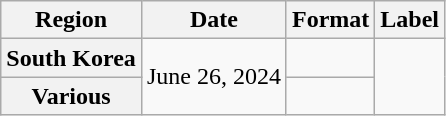<table class="wikitable plainrowheaders">
<tr>
<th scope="col">Region</th>
<th scope="col">Date</th>
<th scope="col">Format</th>
<th scope="col">Label</th>
</tr>
<tr>
<th scope="row">South Korea</th>
<td rowspan="2">June 26, 2024</td>
<td></td>
<td rowspan="2"></td>
</tr>
<tr>
<th scope="row">Various</th>
<td></td>
</tr>
</table>
